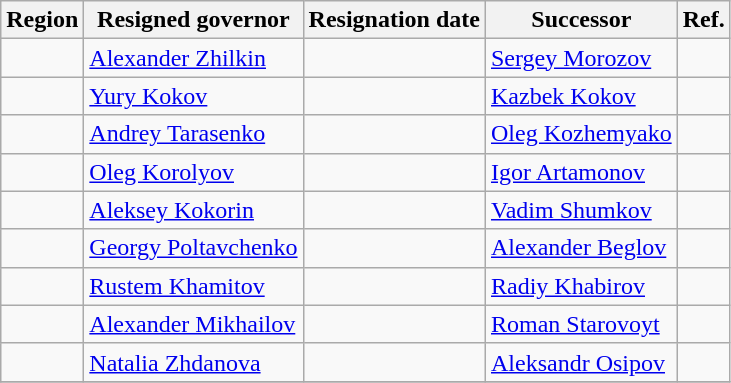<table class="wikitable" style="text-align:left">
<tr>
<th>Region</th>
<th>Resigned governor</th>
<th>Resignation date</th>
<th>Successor</th>
<th>Ref.</th>
</tr>
<tr>
<td></td>
<td><a href='#'>Alexander Zhilkin</a></td>
<td></td>
<td><a href='#'>Sergey Morozov</a></td>
<td></td>
</tr>
<tr>
<td></td>
<td><a href='#'>Yury Kokov</a></td>
<td></td>
<td><a href='#'>Kazbek Kokov</a></td>
<td></td>
</tr>
<tr>
<td></td>
<td><a href='#'>Andrey Tarasenko</a></td>
<td></td>
<td><a href='#'>Oleg Kozhemyako</a></td>
<td></td>
</tr>
<tr>
<td></td>
<td><a href='#'>Oleg Korolyov</a></td>
<td></td>
<td><a href='#'>Igor Artamonov</a></td>
<td></td>
</tr>
<tr>
<td></td>
<td><a href='#'>Aleksey Kokorin</a></td>
<td></td>
<td><a href='#'>Vadim Shumkov</a></td>
<td></td>
</tr>
<tr>
<td></td>
<td><a href='#'>Georgy Poltavchenko</a></td>
<td></td>
<td><a href='#'>Alexander Beglov</a></td>
<td></td>
</tr>
<tr>
<td></td>
<td><a href='#'>Rustem Khamitov</a></td>
<td></td>
<td><a href='#'>Radiy Khabirov</a></td>
<td></td>
</tr>
<tr>
<td></td>
<td><a href='#'>Alexander Mikhailov</a></td>
<td></td>
<td><a href='#'>Roman Starovoyt</a></td>
<td></td>
</tr>
<tr>
<td></td>
<td><a href='#'>Natalia Zhdanova</a></td>
<td></td>
<td><a href='#'>Aleksandr Osipov</a></td>
<td></td>
</tr>
<tr>
</tr>
</table>
